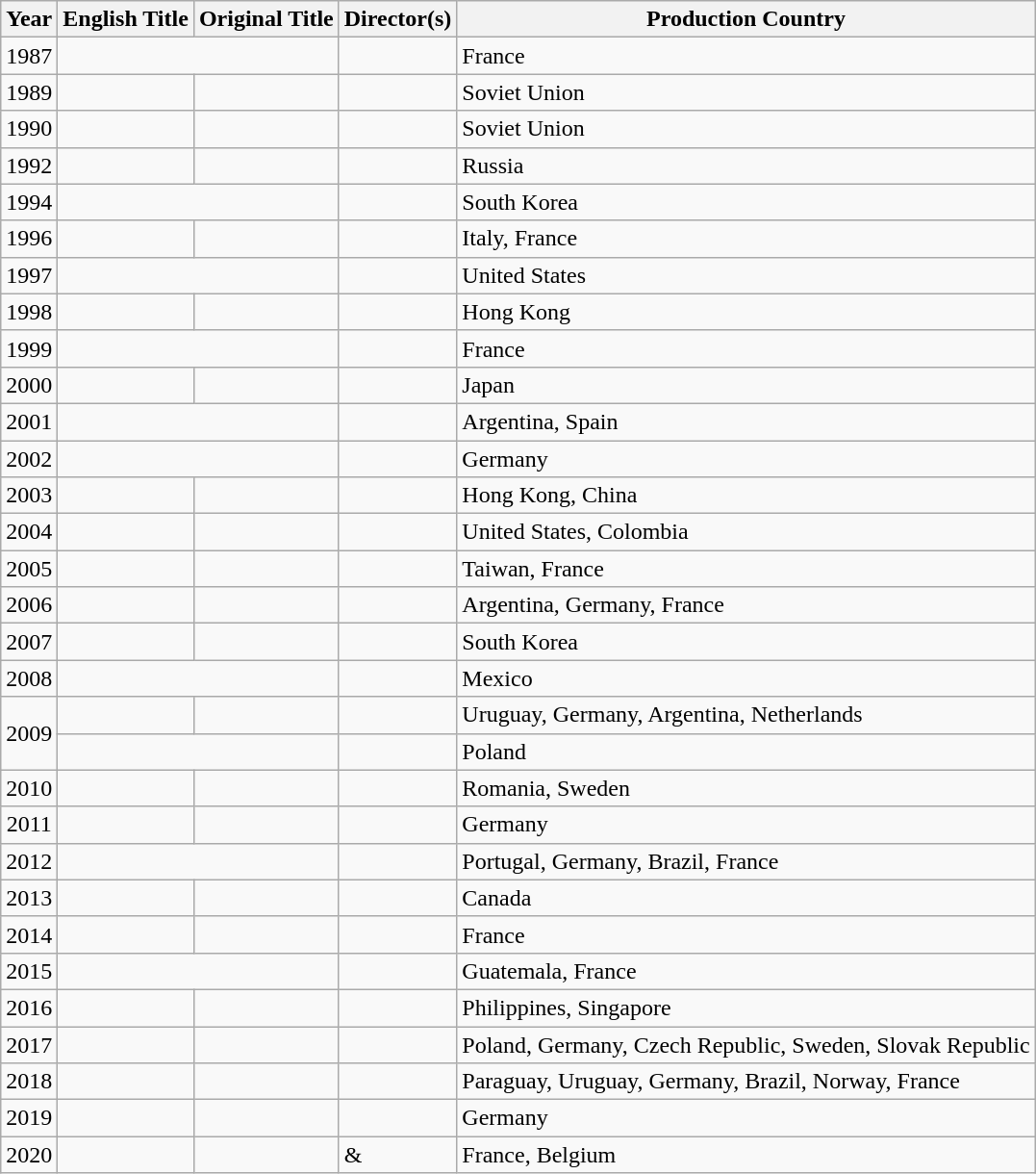<table class="wikitable sortable plainrowheaders">
<tr>
<th scope="col">Year</th>
<th scope="col">English Title</th>
<th scope="col">Original Title</th>
<th scope="col">Director(s)</th>
<th scope="col">Production Country</th>
</tr>
<tr>
<td style="text-align:center;">1987 <br></td>
<td colspan="2"></td>
<td></td>
<td>France</td>
</tr>
<tr>
<td style="text-align:center;">1989 <br></td>
<td></td>
<td></td>
<td></td>
<td>Soviet Union</td>
</tr>
<tr>
<td style="text-align:center;">1990 <br></td>
<td></td>
<td></td>
<td></td>
<td>Soviet Union</td>
</tr>
<tr>
<td style="text-align:center;">1992 <br></td>
<td></td>
<td></td>
<td></td>
<td>Russia</td>
</tr>
<tr>
<td style="text-align:center;">1994 <br></td>
<td colspan="2"></td>
<td></td>
<td>South Korea</td>
</tr>
<tr>
<td style="text-align:center;">1996 <br></td>
<td></td>
<td></td>
<td></td>
<td>Italy, France</td>
</tr>
<tr>
<td style="text-align:center;">1997 <br></td>
<td colspan="2"></td>
<td></td>
<td>United States</td>
</tr>
<tr>
<td style="text-align:center;">1998 <br></td>
<td></td>
<td></td>
<td></td>
<td>Hong Kong</td>
</tr>
<tr>
<td style="text-align:center;">1999 <br></td>
<td colspan="2"></td>
<td></td>
<td>France</td>
</tr>
<tr>
<td style="text-align:center;">2000 <br></td>
<td></td>
<td></td>
<td></td>
<td>Japan</td>
</tr>
<tr>
<td style="text-align:center;">2001 <br></td>
<td colspan="2"></td>
<td></td>
<td>Argentina, Spain</td>
</tr>
<tr>
<td style="text-align:center;">2002 <br></td>
<td colspan="2"></td>
<td></td>
<td>Germany</td>
</tr>
<tr>
<td style="text-align:center;">2003 <br></td>
<td></td>
<td></td>
<td></td>
<td>Hong Kong, China</td>
</tr>
<tr>
<td style="text-align:center;">2004 <br></td>
<td></td>
<td></td>
<td></td>
<td>United States, Colombia</td>
</tr>
<tr>
<td style="text-align:center;">2005 <br></td>
<td></td>
<td></td>
<td></td>
<td>Taiwan, France</td>
</tr>
<tr>
<td style="text-align:center;">2006 <br></td>
<td></td>
<td></td>
<td></td>
<td>Argentina, Germany, France</td>
</tr>
<tr>
<td style="text-align:center;">2007 <br></td>
<td></td>
<td></td>
<td></td>
<td>South Korea</td>
</tr>
<tr>
<td style="text-align:center;">2008 <br></td>
<td colspan="2"></td>
<td></td>
<td>Mexico</td>
</tr>
<tr>
<td rowspan="2" style="text-align:center;">2009 <br></td>
<td></td>
<td></td>
<td></td>
<td>Uruguay, Germany, Argentina, Netherlands</td>
</tr>
<tr>
<td colspan="2"></td>
<td></td>
<td>Poland</td>
</tr>
<tr>
<td style="text-align:center;">2010 <br></td>
<td></td>
<td></td>
<td></td>
<td>Romania, Sweden</td>
</tr>
<tr>
<td style="text-align:center;">2011 <br></td>
<td></td>
<td></td>
<td></td>
<td>Germany</td>
</tr>
<tr>
<td style="text-align:center;">2012 <br></td>
<td colspan="2"></td>
<td></td>
<td>Portugal, Germany, Brazil, France</td>
</tr>
<tr>
<td style="text-align:center;">2013 <br></td>
<td></td>
<td></td>
<td></td>
<td>Canada</td>
</tr>
<tr>
<td style="text-align:center;">2014 <br></td>
<td></td>
<td></td>
<td></td>
<td>France</td>
</tr>
<tr>
<td style="text-align:center;">2015 <br></td>
<td colspan="2"></td>
<td></td>
<td>Guatemala, France</td>
</tr>
<tr>
<td style="text-align:center;">2016 <br></td>
<td></td>
<td></td>
<td></td>
<td>Philippines, Singapore</td>
</tr>
<tr>
<td style="text-align:center;">2017 <br></td>
<td></td>
<td></td>
<td></td>
<td>Poland, Germany, Czech Republic, Sweden, Slovak Republic</td>
</tr>
<tr>
<td style="text-align:center;">2018 <br></td>
<td></td>
<td></td>
<td></td>
<td>Paraguay, Uruguay, Germany, Brazil, Norway, France</td>
</tr>
<tr>
<td style="text-align:center;">2019 <br></td>
<td></td>
<td></td>
<td></td>
<td>Germany</td>
</tr>
<tr>
<td style="text-align:center;">2020 <br></td>
<td></td>
<td></td>
<td> & </td>
<td>France, Belgium</td>
</tr>
</table>
